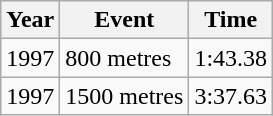<table class="wikitable">
<tr>
<th>Year</th>
<th>Event</th>
<th>Time</th>
</tr>
<tr>
<td>1997</td>
<td>800 metres</td>
<td>1:43.38</td>
</tr>
<tr>
<td>1997</td>
<td>1500 metres</td>
<td>3:37.63</td>
</tr>
</table>
